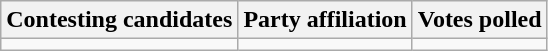<table class="wikitable sortable">
<tr>
<th>Contesting candidates</th>
<th>Party affiliation</th>
<th>Votes polled</th>
</tr>
<tr>
<td></td>
<td></td>
<td></td>
</tr>
</table>
